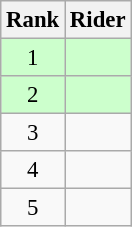<table class="wikitable" style="font-size:95%" style="width:25em;">
<tr>
<th>Rank</th>
<th>Rider</th>
</tr>
<tr bgcolor=ccffcc>
<td align=center>1</td>
<td></td>
</tr>
<tr bgcolor=ccffcc>
<td align=center>2</td>
<td></td>
</tr>
<tr>
<td align=center>3</td>
<td></td>
</tr>
<tr>
<td align=center>4</td>
<td></td>
</tr>
<tr>
<td align=center>5</td>
<td></td>
</tr>
</table>
